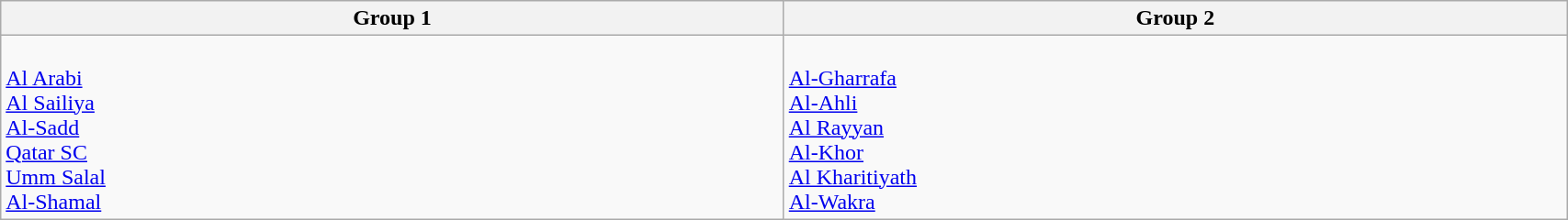<table class="wikitable" width=90%>
<tr>
<th width=20%>Group 1</th>
<th width=20%>Group 2</th>
</tr>
<tr>
<td><br><a href='#'>Al Arabi</a> <br>
<a href='#'>Al Sailiya</a> <br>
<a href='#'>Al-Sadd</a> <br>
<a href='#'>Qatar SC</a> <br>
<a href='#'>Umm Salal</a><br>
<a href='#'>Al-Shamal</a><br></td>
<td><br><a href='#'>Al-Gharrafa</a> <br>
<a href='#'>Al-Ahli</a> <br>
<a href='#'>Al Rayyan</a> <br>
<a href='#'>Al-Khor</a> <br>
<a href='#'>Al Kharitiyath</a><br>
<a href='#'>Al-Wakra</a><br></td>
</tr>
</table>
